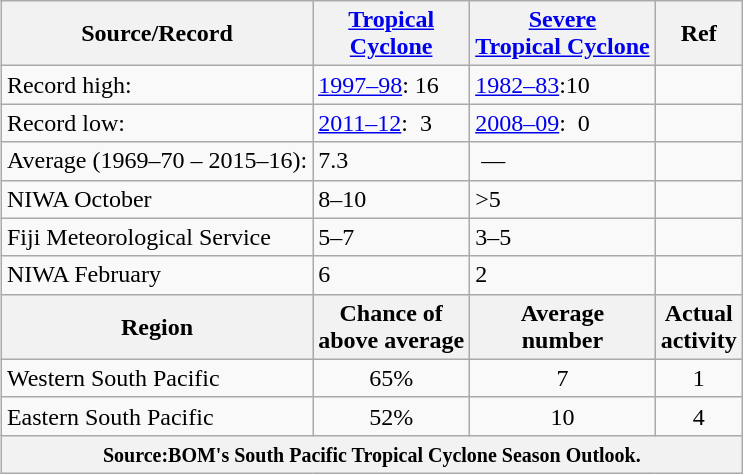<table class="wikitable" style="float:right">
<tr>
<th>Source/Record</th>
<th><a href='#'>Tropical<br>Cyclone</a></th>
<th><a href='#'>Severe<br>Tropical Cyclone</a></th>
<th>Ref</th>
</tr>
<tr>
<td>Record high:</td>
<td><a href='#'>1997–98</a>: 16</td>
<td><a href='#'>1982–83</a>:10</td>
<td></td>
</tr>
<tr>
<td>Record low:</td>
<td><a href='#'>2011–12</a>:  3</td>
<td><a href='#'>2008–09</a>:  0</td>
<td></td>
</tr>
<tr>
<td>Average (1969–70 – 2015–16):</td>
<td>7.3</td>
<td> —</td>
<td></td>
</tr>
<tr>
<td>NIWA October</td>
<td>8–10</td>
<td>>5</td>
<td></td>
</tr>
<tr>
<td>Fiji Meteorological Service</td>
<td>5–7</td>
<td>3–5</td>
<td></td>
</tr>
<tr>
<td>NIWA February</td>
<td>6</td>
<td>2</td>
<td></td>
</tr>
<tr style="background:#ccccff">
<th>Region</th>
<th>Chance of<br>above average</th>
<th>Average<br>number</th>
<th>Actual<br>activity</th>
</tr>
<tr>
<td>Western South Pacific</td>
<td style="text-align:center;">65%</td>
<td style="text-align:center;">7</td>
<td style="text-align:center;">1</td>
</tr>
<tr>
<td>Eastern South Pacific</td>
<td style="text-align:center;">52%</td>
<td style="text-align:center;">10</td>
<td style="text-align:center;">4</td>
</tr>
<tr>
<th colspan="4"><small>Source:BOM's South Pacific Tropical Cyclone Season Outlook.</small></th>
</tr>
</table>
